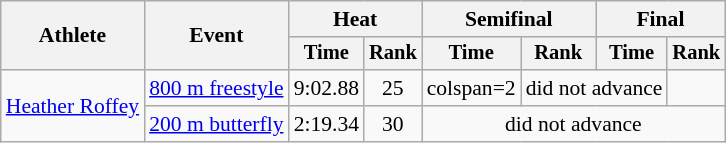<table class=wikitable style="font-size:90%">
<tr>
<th rowspan="2">Athlete</th>
<th rowspan="2">Event</th>
<th colspan="2">Heat</th>
<th colspan="2">Semifinal</th>
<th colspan="2">Final</th>
</tr>
<tr style="font-size:95%">
<th>Time</th>
<th>Rank</th>
<th>Time</th>
<th>Rank</th>
<th>Time</th>
<th>Rank</th>
</tr>
<tr align=center>
<td align=left rowspan=2><a href='#'>Heather Roffey</a></td>
<td align=left><a href='#'>800 m freestyle</a></td>
<td>9:02.88</td>
<td>25</td>
<td>colspan=2 </td>
<td colspan=2>did not advance</td>
</tr>
<tr align=center>
<td align=left><a href='#'>200 m butterfly</a></td>
<td>2:19.34</td>
<td>30</td>
<td colspan=4>did not advance</td>
</tr>
</table>
